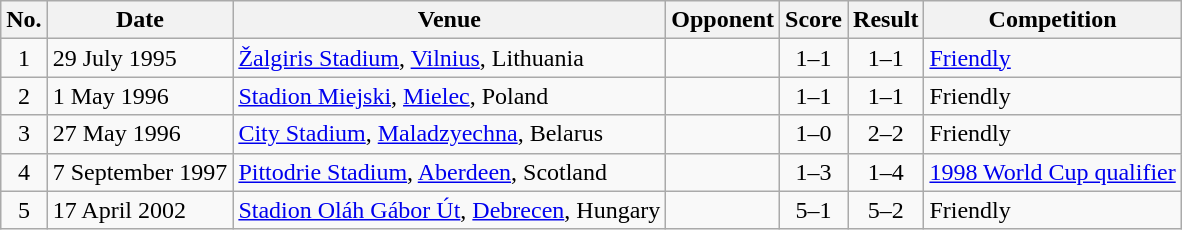<table class="wikitable sortable">
<tr>
<th scope="col">No.</th>
<th scope="col">Date</th>
<th scope="col">Venue</th>
<th scope="col">Opponent</th>
<th scope="col">Score</th>
<th scope="col">Result</th>
<th scope="col">Competition</th>
</tr>
<tr>
<td style="text-align:center">1</td>
<td>29 July 1995</td>
<td><a href='#'>Žalgiris Stadium</a>, <a href='#'>Vilnius</a>, Lithuania</td>
<td></td>
<td style="text-align:center">1–1</td>
<td style="text-align:center">1–1</td>
<td><a href='#'>Friendly</a></td>
</tr>
<tr>
<td style="text-align:center">2</td>
<td>1 May 1996</td>
<td><a href='#'>Stadion Miejski</a>, <a href='#'>Mielec</a>, Poland</td>
<td></td>
<td style="text-align:center">1–1</td>
<td style="text-align:center">1–1</td>
<td>Friendly</td>
</tr>
<tr>
<td style="text-align:center">3</td>
<td>27 May 1996</td>
<td><a href='#'>City Stadium</a>, <a href='#'>Maladzyechna</a>, Belarus</td>
<td></td>
<td style="text-align:center">1–0</td>
<td style="text-align:center">2–2</td>
<td>Friendly</td>
</tr>
<tr>
<td style="text-align:center">4</td>
<td>7 September 1997</td>
<td><a href='#'>Pittodrie Stadium</a>, <a href='#'>Aberdeen</a>, Scotland</td>
<td></td>
<td style="text-align:center">1–3</td>
<td style="text-align:center">1–4</td>
<td><a href='#'>1998 World Cup qualifier</a></td>
</tr>
<tr>
<td style="text-align:center">5</td>
<td>17 April 2002</td>
<td><a href='#'>Stadion Oláh Gábor Út</a>, <a href='#'>Debrecen</a>, Hungary</td>
<td></td>
<td style="text-align:center">5–1</td>
<td style="text-align:center">5–2</td>
<td>Friendly</td>
</tr>
</table>
